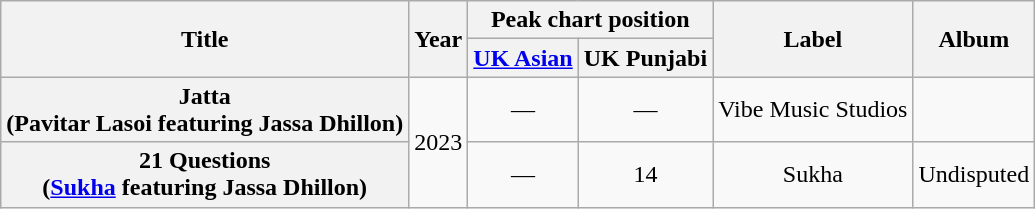<table class="wikitable plainrowheaders" style="text-align:center;">
<tr>
<th rowspan="2">Title</th>
<th rowspan="2">Year</th>
<th colspan="2">Peak chart position</th>
<th rowspan="2">Label</th>
<th rowspan="2">Album</th>
</tr>
<tr>
<th><a href='#'>UK Asian</a></th>
<th>UK Punjabi</th>
</tr>
<tr>
<th scope="row">Jatta<br><span>(Pavitar Lasoi featuring Jassa Dhillon)</span></th>
<td rowspan="2">2023</td>
<td>—</td>
<td>—</td>
<td>Vibe Music Studios</td>
<td></td>
</tr>
<tr>
<th scope="row">21 Questions<br><span>(<a href='#'>Sukha</a> featuring Jassa Dhillon)</span></th>
<td>—</td>
<td>14</td>
<td>Sukha</td>
<td>Undisputed</td>
</tr>
</table>
